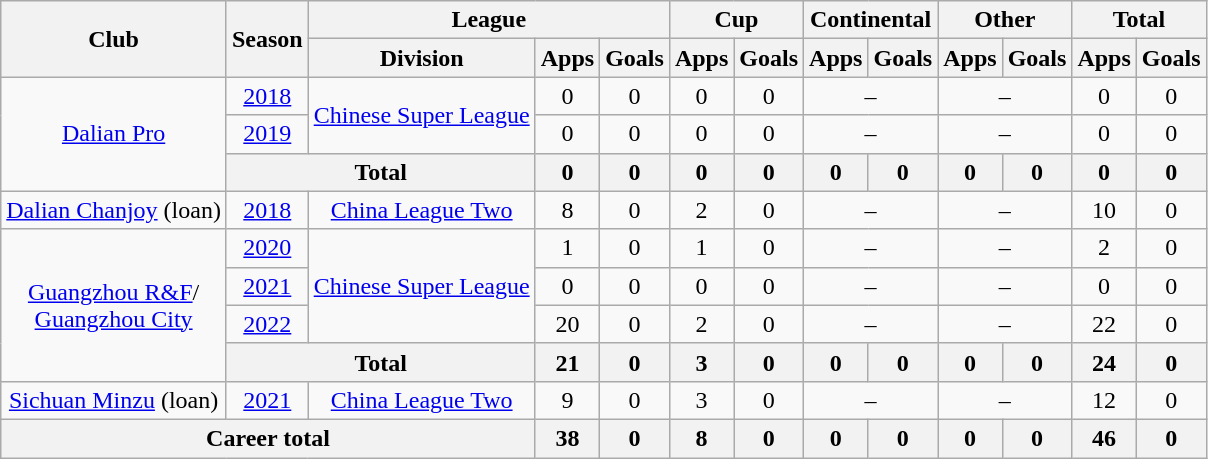<table class="wikitable" style="text-align: center">
<tr>
<th rowspan="2">Club</th>
<th rowspan="2">Season</th>
<th colspan="3">League</th>
<th colspan="2">Cup</th>
<th colspan="2">Continental</th>
<th colspan="2">Other</th>
<th colspan="2">Total</th>
</tr>
<tr>
<th>Division</th>
<th>Apps</th>
<th>Goals</th>
<th>Apps</th>
<th>Goals</th>
<th>Apps</th>
<th>Goals</th>
<th>Apps</th>
<th>Goals</th>
<th>Apps</th>
<th>Goals</th>
</tr>
<tr>
<td rowspan="3"><a href='#'>Dalian Pro</a></td>
<td><a href='#'>2018</a></td>
<td rowspan="2"><a href='#'>Chinese Super League</a></td>
<td>0</td>
<td>0</td>
<td>0</td>
<td>0</td>
<td colspan="2">–</td>
<td colspan="2">–</td>
<td>0</td>
<td>0</td>
</tr>
<tr>
<td><a href='#'>2019</a></td>
<td>0</td>
<td>0</td>
<td>0</td>
<td>0</td>
<td colspan="2">–</td>
<td colspan="2">–</td>
<td>0</td>
<td>0</td>
</tr>
<tr>
<th colspan=2>Total</th>
<th>0</th>
<th>0</th>
<th>0</th>
<th>0</th>
<th>0</th>
<th>0</th>
<th>0</th>
<th>0</th>
<th>0</th>
<th>0</th>
</tr>
<tr>
<td><a href='#'>Dalian Chanjoy</a> (loan)</td>
<td><a href='#'>2018</a></td>
<td><a href='#'>China League Two</a></td>
<td>8</td>
<td>0</td>
<td>2</td>
<td>0</td>
<td colspan="2">–</td>
<td colspan="2">–</td>
<td>10</td>
<td>0</td>
</tr>
<tr>
<td rowspan=4><a href='#'>Guangzhou R&F</a>/ <br><a href='#'>Guangzhou City</a></td>
<td><a href='#'>2020</a></td>
<td rowspan=3><a href='#'>Chinese Super League</a></td>
<td>1</td>
<td>0</td>
<td>1</td>
<td>0</td>
<td colspan="2">–</td>
<td colspan="2">–</td>
<td>2</td>
<td>0</td>
</tr>
<tr>
<td><a href='#'>2021</a></td>
<td>0</td>
<td>0</td>
<td>0</td>
<td>0</td>
<td colspan="2">–</td>
<td colspan="2">–</td>
<td>0</td>
<td>0</td>
</tr>
<tr>
<td><a href='#'>2022</a></td>
<td>20</td>
<td>0</td>
<td>2</td>
<td>0</td>
<td colspan="2">–</td>
<td colspan="2">–</td>
<td>22</td>
<td>0</td>
</tr>
<tr>
<th colspan=2>Total</th>
<th>21</th>
<th>0</th>
<th>3</th>
<th>0</th>
<th>0</th>
<th>0</th>
<th>0</th>
<th>0</th>
<th>24</th>
<th>0</th>
</tr>
<tr>
<td><a href='#'>Sichuan Minzu</a> (loan)</td>
<td><a href='#'>2021</a></td>
<td><a href='#'>China League Two</a></td>
<td>9</td>
<td>0</td>
<td>3</td>
<td>0</td>
<td colspan="2">–</td>
<td colspan="2">–</td>
<td>12</td>
<td>0</td>
</tr>
<tr>
<th colspan=3>Career total</th>
<th>38</th>
<th>0</th>
<th>8</th>
<th>0</th>
<th>0</th>
<th>0</th>
<th>0</th>
<th>0</th>
<th>46</th>
<th>0</th>
</tr>
</table>
